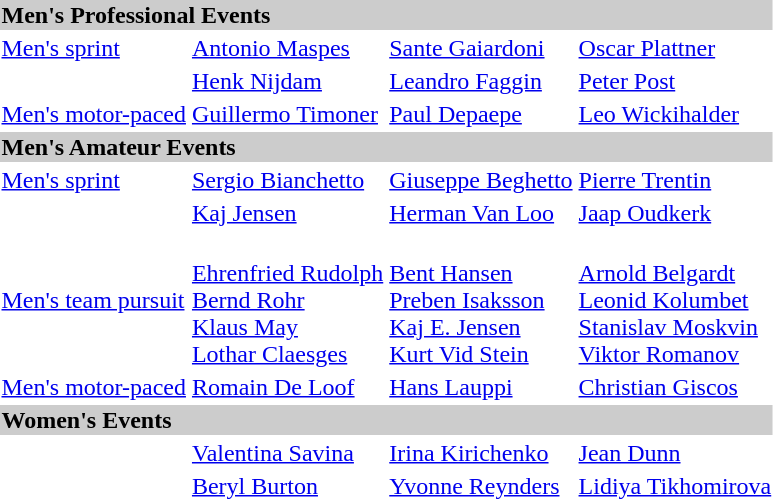<table>
<tr bgcolor="#cccccc">
<td colspan=7><strong>Men's Professional Events</strong></td>
</tr>
<tr>
<td><a href='#'>Men's sprint</a> <br></td>
<td><a href='#'>Antonio Maspes</a><br></td>
<td><a href='#'>Sante Gaiardoni</a><br></td>
<td><a href='#'>Oscar Plattner</a><br></td>
</tr>
<tr>
<td><br></td>
<td><a href='#'>Henk Nijdam</a><br></td>
<td><a href='#'>Leandro Faggin</a><br></td>
<td><a href='#'>Peter Post</a><br></td>
</tr>
<tr>
<td><a href='#'>Men's motor-paced</a><br></td>
<td><a href='#'>Guillermo Timoner</a><br></td>
<td><a href='#'>Paul Depaepe</a><br></td>
<td><a href='#'>Leo Wickihalder</a><br></td>
</tr>
<tr bgcolor="#cccccc">
<td colspan=7><strong>Men's Amateur Events</strong></td>
</tr>
<tr>
<td><a href='#'>Men's sprint</a> <br></td>
<td><a href='#'>Sergio Bianchetto</a><br></td>
<td><a href='#'>Giuseppe Beghetto</a><br></td>
<td><a href='#'>Pierre Trentin</a><br></td>
</tr>
<tr>
<td><br></td>
<td><a href='#'>Kaj Jensen</a><br></td>
<td><a href='#'>Herman Van Loo</a><br></td>
<td><a href='#'>Jaap Oudkerk</a><br></td>
</tr>
<tr>
<td><a href='#'>Men's team pursuit</a><br></td>
<td> <br> <a href='#'>Ehrenfried Rudolph</a><br> <a href='#'>Bernd Rohr</a><br> <a href='#'>Klaus May</a><br> <a href='#'>Lothar Claesges</a></td>
<td> <br> <a href='#'>Bent Hansen</a><br> <a href='#'>Preben Isaksson</a><br> <a href='#'>Kaj E. Jensen</a><br> <a href='#'>Kurt Vid Stein</a></td>
<td> <br> <a href='#'>Arnold Belgardt</a><br> <a href='#'>Leonid Kolumbet</a><br> <a href='#'>Stanislav Moskvin</a><br> <a href='#'>Viktor Romanov</a></td>
</tr>
<tr>
<td><a href='#'>Men's motor-paced</a><br></td>
<td><a href='#'>Romain De Loof</a><br></td>
<td><a href='#'>Hans Lauppi</a><br></td>
<td><a href='#'>Christian Giscos</a> <br></td>
</tr>
<tr bgcolor="#cccccc">
<td colspan=7><strong>Women's Events</strong></td>
</tr>
<tr>
<td><br></td>
<td><a href='#'>Valentina Savina</a><br></td>
<td><a href='#'>Irina Kirichenko</a><br></td>
<td><a href='#'>Jean Dunn</a><br></td>
</tr>
<tr>
<td><br></td>
<td><a href='#'>Beryl Burton</a><br></td>
<td><a href='#'>Yvonne Reynders</a><br></td>
<td><a href='#'>Lidiya Tikhomirova</a><br></td>
</tr>
</table>
